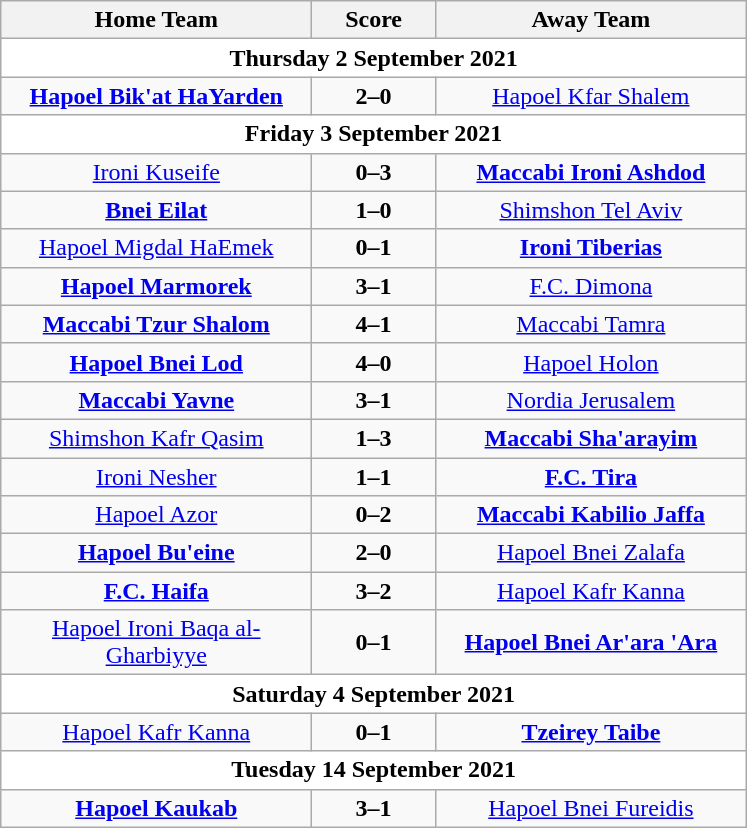<table class="wikitable" style="text-align: center">
<tr>
<th width="200px">Home Team</th>
<th width="75px">Score</th>
<th width="200px">Away Team</th>
</tr>
<tr>
<td colspan=4 bgcolor=White><strong>Thursday 2 September 2021</strong></td>
</tr>
<tr>
<td><strong><a href='#'>Hapoel Bik'at HaYarden</a></strong></td>
<td><strong>2–0</strong></td>
<td><a href='#'>Hapoel Kfar Shalem</a></td>
</tr>
<tr>
<td colspan=4 bgcolor=White><strong>Friday 3 September 2021</strong></td>
</tr>
<tr>
<td><a href='#'>Ironi Kuseife</a></td>
<td><strong>0–3</strong></td>
<td><strong><a href='#'>Maccabi Ironi Ashdod</a></strong></td>
</tr>
<tr>
<td><strong><a href='#'>Bnei Eilat</a></strong></td>
<td><strong>1–0</strong></td>
<td><a href='#'>Shimshon Tel Aviv</a></td>
</tr>
<tr>
<td><a href='#'>Hapoel Migdal HaEmek</a></td>
<td><strong>0–1</strong></td>
<td><strong><a href='#'>Ironi Tiberias</a></strong></td>
</tr>
<tr>
<td><strong><a href='#'>Hapoel Marmorek</a></strong></td>
<td><strong>3–1</strong></td>
<td><a href='#'>F.C. Dimona</a></td>
</tr>
<tr>
<td><strong><a href='#'>Maccabi Tzur Shalom</a></strong></td>
<td><strong>4–1</strong></td>
<td><a href='#'>Maccabi Tamra</a></td>
</tr>
<tr>
<td><strong><a href='#'>Hapoel Bnei Lod</a></strong></td>
<td><strong>4–0</strong></td>
<td><a href='#'>Hapoel Holon</a></td>
</tr>
<tr>
<td><strong><a href='#'>Maccabi Yavne</a></strong></td>
<td><strong>3–1</strong></td>
<td><a href='#'>Nordia Jerusalem</a></td>
</tr>
<tr>
<td><a href='#'>Shimshon Kafr Qasim</a></td>
<td><strong>1–3</strong></td>
<td><strong><a href='#'>Maccabi Sha'arayim</a></strong></td>
</tr>
<tr>
<td><a href='#'>Ironi Nesher</a></td>
<td><strong>1–1 </strong></td>
<td><strong><a href='#'>F.C. Tira</a></strong></td>
</tr>
<tr>
<td><a href='#'>Hapoel Azor</a></td>
<td><strong>0–2</strong></td>
<td><strong><a href='#'>Maccabi Kabilio Jaffa</a></strong></td>
</tr>
<tr>
<td><strong><a href='#'>Hapoel Bu'eine</a></strong></td>
<td><strong>2–0</strong></td>
<td><a href='#'>Hapoel Bnei Zalafa</a></td>
</tr>
<tr>
<td><strong><a href='#'>F.C. Haifa</a></strong></td>
<td><strong>3–2</strong></td>
<td><a href='#'>Hapoel Kafr Kanna</a></td>
</tr>
<tr>
<td><a href='#'>Hapoel Ironi Baqa al-Gharbiyye</a></td>
<td><strong>0–1</strong></td>
<td><strong><a href='#'>Hapoel Bnei Ar'ara 'Ara</a></strong></td>
</tr>
<tr>
<td colspan=4 bgcolor=White><strong>Saturday 4 September 2021</strong></td>
</tr>
<tr>
<td><a href='#'>Hapoel Kafr Kanna</a></td>
<td><strong>0–1</strong></td>
<td><strong><a href='#'>Tzeirey Taibe</a></strong></td>
</tr>
<tr>
<td colspan=4 bgcolor=White><strong>Tuesday 14 September 2021</strong></td>
</tr>
<tr>
<td><strong><a href='#'>Hapoel Kaukab</a></strong></td>
<td><strong>3–1</strong></td>
<td><a href='#'>Hapoel Bnei Fureidis</a></td>
</tr>
</table>
